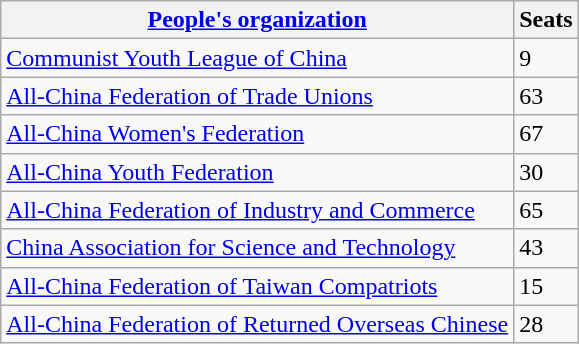<table class="wikitable">
<tr>
<th><a href='#'>People's organization</a></th>
<th>Seats</th>
</tr>
<tr>
<td><a href='#'>Communist Youth League of China</a></td>
<td>9</td>
</tr>
<tr>
<td><a href='#'>All-China Federation of Trade Unions</a></td>
<td>63</td>
</tr>
<tr>
<td><a href='#'>All-China Women's Federation</a></td>
<td>67</td>
</tr>
<tr>
<td><a href='#'>All-China Youth Federation</a></td>
<td>30</td>
</tr>
<tr>
<td><a href='#'>All-China Federation of Industry and Commerce</a></td>
<td>65</td>
</tr>
<tr>
<td><a href='#'>China Association for Science and Technology</a></td>
<td>43</td>
</tr>
<tr>
<td><a href='#'>All-China Federation of Taiwan Compatriots</a></td>
<td>15</td>
</tr>
<tr>
<td><a href='#'>All-China Federation of Returned Overseas Chinese</a></td>
<td>28</td>
</tr>
</table>
